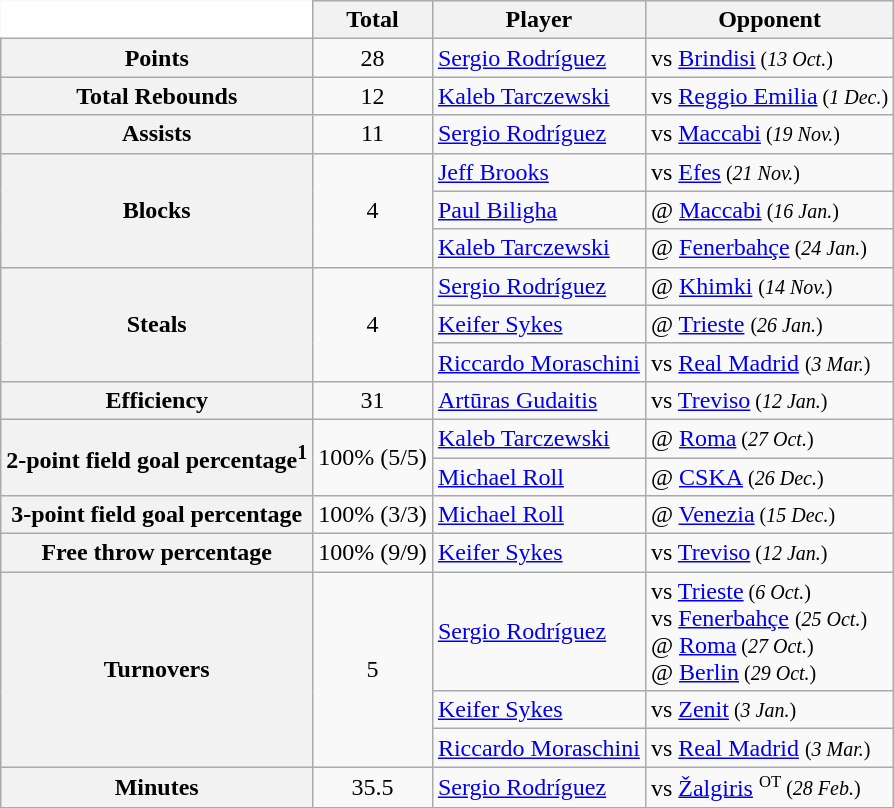<table class=wikitable style="border: none;">
<tr>
<th style="border: white; background: white;"></th>
<th>Total</th>
<th>Player</th>
<th>Opponent</th>
</tr>
<tr>
<th>Points</th>
<td align=center>28</td>
<td><a href='#'>Sergio Rodríguez</a></td>
<td>vs  <a href='#'>Brindisi</a><small> (<em>13 Oct.</em>) </small></td>
</tr>
<tr>
<th>Total Rebounds</th>
<td align=center>12</td>
<td><a href='#'>Kaleb Tarczewski</a></td>
<td>vs  <a href='#'>Reggio Emilia</a><small> (<em>1 Dec.</em>) </small></td>
</tr>
<tr>
<th>Assists</th>
<td align=center>11</td>
<td><a href='#'>Sergio Rodríguez</a></td>
<td>vs  <a href='#'>Maccabi</a><small> (<em>19 Nov.</em>) </small></td>
</tr>
<tr>
<th rowspan=3>Blocks</th>
<td rowspan=3 align=center>4</td>
<td><a href='#'>Jeff Brooks</a></td>
<td>vs  <a href='#'>Efes</a><small> (<em>21 Nov.</em>) </small></td>
</tr>
<tr>
<td><a href='#'>Paul Biligha</a></td>
<td>@  <a href='#'>Maccabi</a><small> (<em>16 Jan.</em>)</small></td>
</tr>
<tr>
<td><a href='#'>Kaleb Tarczewski</a></td>
<td>@  <a href='#'>Fenerbahçe</a><small> (<em>24 Jan.</em>) </small></td>
</tr>
<tr>
<th rowspan=3>Steals</th>
<td rowspan=3 align=center>4</td>
<td><a href='#'>Sergio Rodríguez</a></td>
<td>@  <a href='#'>Khimki</a> <small> (<em>14 Nov.</em>) </small></td>
</tr>
<tr>
<td><a href='#'>Keifer Sykes</a></td>
<td>@  <a href='#'>Trieste</a> <small> (<em>26 Jan.</em>) </small></td>
</tr>
<tr>
<td><a href='#'>Riccardo Moraschini</a></td>
<td>vs  <a href='#'>Real Madrid</a> <small> (<em>3 Mar.</em>) </small></td>
</tr>
<tr>
<th>Efficiency</th>
<td align=center>31</td>
<td><a href='#'>Artūras Gudaitis</a></td>
<td>vs  <a href='#'>Treviso</a><small> (<em>12 Jan.</em>) </small></td>
</tr>
<tr>
<th rowspan=2>2-point field goal percentage<sup>1</sup></th>
<td rowspan=2 align=center>100% (5/5)</td>
<td><a href='#'>Kaleb Tarczewski</a></td>
<td>@  <a href='#'>Roma</a><small> (<em>27 Oct.</em>) </small></td>
</tr>
<tr>
<td><a href='#'>Michael Roll</a></td>
<td>@  <a href='#'>CSKA</a><small> (<em>26 Dec.</em>) </small></td>
</tr>
<tr>
<th>3-point field goal percentage</th>
<td align=center>100% (3/3)</td>
<td><a href='#'>Michael Roll</a></td>
<td>@  <a href='#'>Venezia</a><small> (<em>15 Dec.</em>) </small></td>
</tr>
<tr>
<th>Free throw percentage</th>
<td align=center>100% (9/9)</td>
<td><a href='#'>Keifer Sykes</a></td>
<td>vs  <a href='#'>Treviso</a><small> (<em>12 Jan.</em>) </small></td>
</tr>
<tr>
<th rowspan=3>Turnovers</th>
<td rowspan=3 align=center>5</td>
<td><a href='#'>Sergio Rodríguez</a></td>
<td>vs  <a href='#'>Trieste</a><small> (<em>6 Oct.</em>) </small> <br> vs  <a href='#'>Fenerbahçe</a> <small> (<em>25 Oct.</em>) </small> <br> @  <a href='#'>Roma</a><small> (<em>27 Oct.</em>) </small> <br> @  <a href='#'>Berlin</a><small> (<em>29 Oct.</em>) </small></td>
</tr>
<tr>
<td><a href='#'>Keifer Sykes</a></td>
<td>vs  <a href='#'>Zenit</a><small> (<em>3 Jan.</em>) </small></td>
</tr>
<tr>
<td><a href='#'>Riccardo Moraschini</a></td>
<td>vs  <a href='#'>Real Madrid</a> <small> (<em>3 Mar.</em>) </small></td>
</tr>
<tr>
<th>Minutes</th>
<td align=center>35.5</td>
<td><a href='#'>Sergio Rodríguez</a></td>
<td>vs  <a href='#'>Žalgiris</a> <small><sup>OT</sup> (<em>28 Feb.</em>) </small></td>
</tr>
</table>
